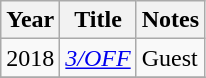<table class="wikitable sortable">
<tr>
<th>Year</th>
<th>Title</th>
<th class="unsortable">Notes</th>
</tr>
<tr>
<td>2018</td>
<td><em><a href='#'>3/OFF</a></em></td>
<td>Guest</td>
</tr>
<tr>
</tr>
</table>
